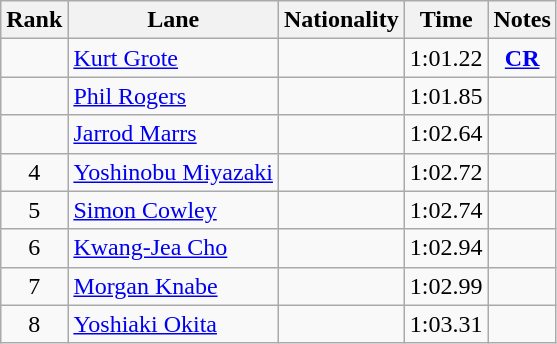<table class="wikitable sortable" style="text-align:center">
<tr>
<th>Rank</th>
<th>Lane</th>
<th>Nationality</th>
<th>Time</th>
<th>Notes</th>
</tr>
<tr>
<td></td>
<td align=left><a href='#'>Kurt Grote</a></td>
<td align=left></td>
<td>1:01.22</td>
<td><strong><a href='#'>CR</a></strong></td>
</tr>
<tr>
<td></td>
<td align=left><a href='#'>Phil Rogers</a></td>
<td align=left></td>
<td>1:01.85</td>
<td></td>
</tr>
<tr>
<td></td>
<td align=left><a href='#'>Jarrod Marrs</a></td>
<td align=left></td>
<td>1:02.64</td>
<td></td>
</tr>
<tr>
<td>4</td>
<td align=left><a href='#'>Yoshinobu Miyazaki</a></td>
<td align=left></td>
<td>1:02.72</td>
<td></td>
</tr>
<tr>
<td>5</td>
<td align=left><a href='#'>Simon Cowley</a></td>
<td align=left></td>
<td>1:02.74</td>
<td></td>
</tr>
<tr>
<td>6</td>
<td align=left><a href='#'>Kwang-Jea Cho</a></td>
<td align=left></td>
<td>1:02.94</td>
<td></td>
</tr>
<tr>
<td>7</td>
<td align=left><a href='#'>Morgan Knabe</a></td>
<td align=left></td>
<td>1:02.99</td>
<td></td>
</tr>
<tr>
<td>8</td>
<td align=left><a href='#'>Yoshiaki Okita</a></td>
<td align=left></td>
<td>1:03.31</td>
<td></td>
</tr>
</table>
